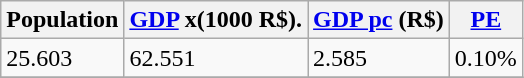<table class="wikitable" border="1">
<tr>
<th>Population</th>
<th><a href='#'>GDP</a> x(1000 R$).</th>
<th><a href='#'>GDP pc</a> (R$)</th>
<th><a href='#'>PE</a></th>
</tr>
<tr>
<td>25.603</td>
<td>62.551</td>
<td>2.585</td>
<td>0.10%</td>
</tr>
<tr>
</tr>
</table>
